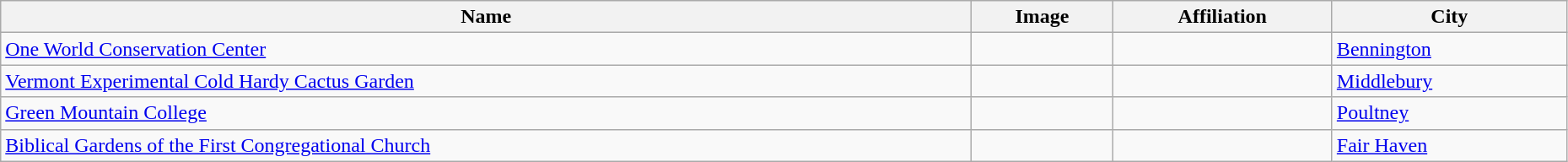<table class="wikitable" style="width:98%">
<tr>
<th>Name</th>
<th>Image</th>
<th>Affiliation</th>
<th>City</th>
</tr>
<tr>
<td><a href='#'>One World Conservation Center</a></td>
<td></td>
<td></td>
<td><a href='#'>Bennington</a></td>
</tr>
<tr>
<td><a href='#'>Vermont Experimental Cold Hardy Cactus Garden</a></td>
<td></td>
<td></td>
<td><a href='#'>Middlebury</a></td>
</tr>
<tr>
<td><a href='#'>Green Mountain College</a></td>
<td></td>
<td></td>
<td><a href='#'>Poultney</a></td>
</tr>
<tr>
<td><a href='#'>Biblical Gardens of the First Congregational Church</a></td>
<td></td>
<td></td>
<td><a href='#'>Fair Haven</a></td>
</tr>
</table>
